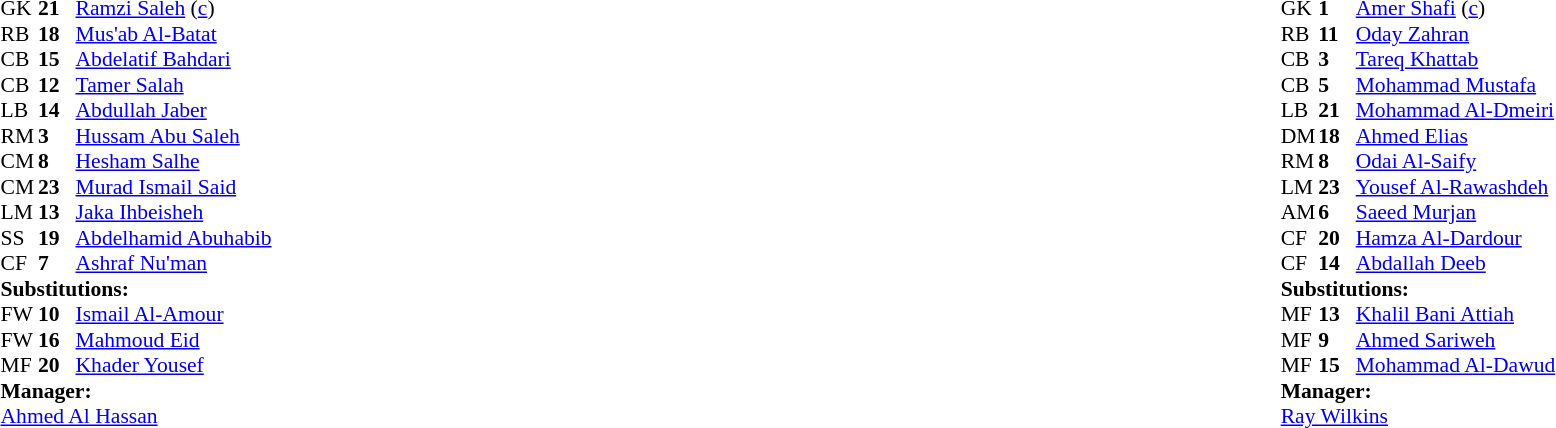<table width="100%">
<tr>
<td valign="top" width="40%"><br><table style="font-size:90%;" cellspacing="0" cellpadding="0">
<tr>
<th width="25"></th>
<th width="25"></th>
</tr>
<tr>
<td>GK</td>
<td><strong>21</strong></td>
<td><a href='#'>Ramzi Saleh</a> (<a href='#'>c</a>)</td>
<td></td>
</tr>
<tr>
<td>RB</td>
<td><strong>18</strong></td>
<td><a href='#'>Mus'ab Al-Batat</a></td>
</tr>
<tr>
<td>CB</td>
<td><strong>15</strong></td>
<td><a href='#'>Abdelatif Bahdari</a></td>
</tr>
<tr>
<td>CB</td>
<td><strong>12</strong></td>
<td><a href='#'>Tamer Salah</a></td>
</tr>
<tr>
<td>LB</td>
<td><strong>14</strong></td>
<td><a href='#'>Abdullah Jaber</a></td>
</tr>
<tr>
<td>RM</td>
<td><strong>3</strong></td>
<td><a href='#'>Hussam Abu Saleh</a></td>
<td></td>
<td></td>
</tr>
<tr>
<td>CM</td>
<td><strong>8</strong></td>
<td><a href='#'>Hesham Salhe</a></td>
<td></td>
<td></td>
</tr>
<tr>
<td>CM</td>
<td><strong>23</strong></td>
<td><a href='#'>Murad Ismail Said</a></td>
</tr>
<tr>
<td>LM</td>
<td><strong>13</strong></td>
<td><a href='#'>Jaka Ihbeisheh</a></td>
</tr>
<tr>
<td>SS</td>
<td><strong>19</strong></td>
<td><a href='#'>Abdelhamid Abuhabib</a></td>
</tr>
<tr>
<td>CF</td>
<td><strong>7</strong></td>
<td><a href='#'>Ashraf Nu'man</a></td>
<td></td>
<td></td>
</tr>
<tr>
<td colspan=3><strong>Substitutions:</strong></td>
</tr>
<tr>
<td>FW</td>
<td><strong>10</strong></td>
<td><a href='#'>Ismail Al-Amour</a></td>
<td></td>
<td></td>
</tr>
<tr>
<td>FW</td>
<td><strong>16</strong></td>
<td><a href='#'>Mahmoud Eid</a></td>
<td></td>
<td></td>
</tr>
<tr>
<td>MF</td>
<td><strong>20</strong></td>
<td><a href='#'>Khader Yousef</a></td>
<td></td>
<td></td>
</tr>
<tr>
<td colspan=3><strong>Manager:</strong></td>
</tr>
<tr>
<td colspan=4><a href='#'>Ahmed Al Hassan</a></td>
</tr>
</table>
</td>
<td valign="top"></td>
<td valign="top" width="50%"><br><table style="font-size:90%;" cellspacing="0" cellpadding="0" align="center">
<tr>
<th width=25></th>
<th width=25></th>
</tr>
<tr>
<td>GK</td>
<td><strong>1</strong></td>
<td><a href='#'>Amer Shafi</a> (<a href='#'>c</a>)</td>
</tr>
<tr>
<td>RB</td>
<td><strong>11</strong></td>
<td><a href='#'>Oday Zahran</a></td>
</tr>
<tr>
<td>CB</td>
<td><strong>3</strong></td>
<td><a href='#'>Tareq Khattab</a></td>
</tr>
<tr>
<td>CB</td>
<td><strong>5</strong></td>
<td><a href='#'>Mohammad Mustafa</a></td>
</tr>
<tr>
<td>LB</td>
<td><strong>21</strong></td>
<td><a href='#'>Mohammad Al-Dmeiri</a></td>
</tr>
<tr>
<td>DM</td>
<td><strong>18</strong></td>
<td><a href='#'>Ahmed Elias</a></td>
</tr>
<tr>
<td>RM</td>
<td><strong>8</strong></td>
<td><a href='#'>Odai Al-Saify</a></td>
</tr>
<tr>
<td>LM</td>
<td><strong>23</strong></td>
<td><a href='#'>Yousef Al-Rawashdeh</a></td>
<td></td>
<td></td>
</tr>
<tr>
<td>AM</td>
<td><strong>6</strong></td>
<td><a href='#'>Saeed Murjan</a></td>
<td></td>
<td></td>
</tr>
<tr>
<td>CF</td>
<td><strong>20</strong></td>
<td><a href='#'>Hamza Al-Dardour</a></td>
<td></td>
<td></td>
</tr>
<tr>
<td>CF</td>
<td><strong>14</strong></td>
<td><a href='#'>Abdallah Deeb</a></td>
</tr>
<tr>
<td colspan=3><strong>Substitutions:</strong></td>
</tr>
<tr>
<td>MF</td>
<td><strong>13</strong></td>
<td><a href='#'>Khalil Bani Attiah</a></td>
<td></td>
<td></td>
</tr>
<tr>
<td>MF</td>
<td><strong>9</strong></td>
<td><a href='#'>Ahmed Sariweh</a></td>
<td></td>
<td></td>
</tr>
<tr>
<td>MF</td>
<td><strong>15</strong></td>
<td><a href='#'>Mohammad Al-Dawud</a></td>
<td></td>
<td></td>
</tr>
<tr>
<td colspan=3><strong>Manager:</strong></td>
</tr>
<tr>
<td colspan=4> <a href='#'>Ray Wilkins</a></td>
</tr>
</table>
</td>
</tr>
</table>
